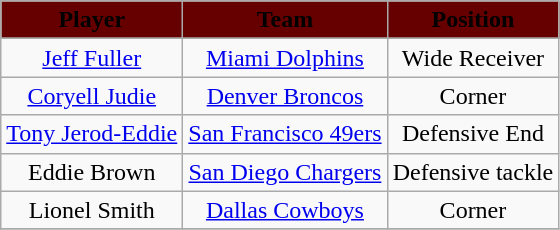<table class="wikitable" style="text-align:center">
<tr>
<td bgcolor="#660000"><strong><span>Player</span></strong></td>
<td bgcolor="#660000"><strong><span>Team</span></strong></td>
<td bgcolor="#660000"><strong><span>Position</span></strong></td>
</tr>
<tr align="center">
</tr>
<tr>
<td><a href='#'>Jeff Fuller</a></td>
<td><a href='#'>Miami Dolphins</a></td>
<td>Wide Receiver</td>
</tr>
<tr>
<td><a href='#'>Coryell Judie</a></td>
<td><a href='#'>Denver Broncos</a></td>
<td>Corner</td>
</tr>
<tr>
<td><a href='#'>Tony Jerod-Eddie</a></td>
<td><a href='#'>San Francisco 49ers</a></td>
<td>Defensive End</td>
</tr>
<tr>
<td>Eddie Brown</td>
<td><a href='#'>San Diego Chargers</a></td>
<td>Defensive tackle</td>
</tr>
<tr>
<td>Lionel Smith</td>
<td><a href='#'>Dallas Cowboys</a></td>
<td>Corner</td>
</tr>
<tr>
</tr>
</table>
